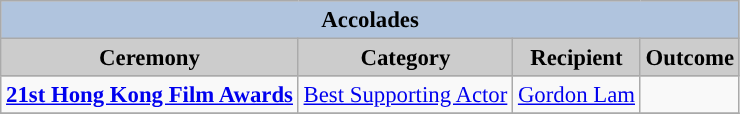<table class="wikitable" style="font-size:95%;" ;>
<tr style="background:#ccc; text-align:center;">
<th colspan="4" style="background: LightSteelBlue;">Accolades</th>
</tr>
<tr style="background:#ccc; text-align:center;">
<th style="background:#ccc">Ceremony</th>
<th style="background:#ccc">Category</th>
<th style="background:#ccc">Recipient</th>
<th style="background:#ccc">Outcome</th>
</tr>
<tr>
<td><strong><a href='#'>21st Hong Kong Film Awards</a></strong></td>
<td><a href='#'>Best Supporting Actor</a></td>
<td><a href='#'>Gordon Lam</a></td>
<td></td>
</tr>
<tr>
</tr>
</table>
